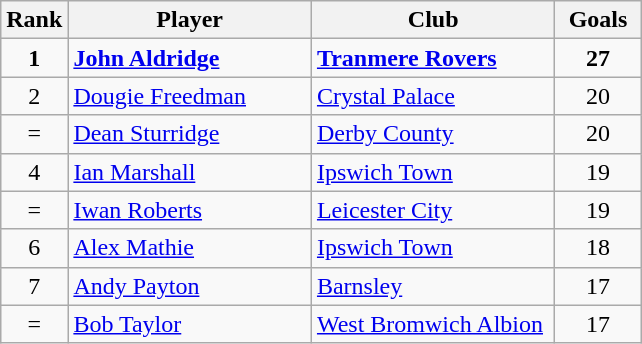<table class="wikitable" style="text-align: left;">
<tr>
<th width=20>Rank</th>
<th width=155>Player</th>
<th width=155>Club</th>
<th width=50>Goals</th>
</tr>
<tr>
<td align=center><strong>1</strong></td>
<td> <strong> <a href='#'>John Aldridge</a> </strong></td>
<td><strong> <a href='#'>Tranmere Rovers</a> </strong></td>
<td align=center><strong>27</strong></td>
</tr>
<tr>
<td align=center>2</td>
<td> <a href='#'>Dougie Freedman</a></td>
<td><a href='#'>Crystal Palace</a></td>
<td align=center>20</td>
</tr>
<tr>
<td align=center>=</td>
<td> <a href='#'>Dean Sturridge</a></td>
<td><a href='#'>Derby County</a></td>
<td align=center>20</td>
</tr>
<tr>
<td align=center>4</td>
<td> <a href='#'>Ian Marshall</a></td>
<td><a href='#'>Ipswich Town</a></td>
<td align=center>19</td>
</tr>
<tr>
<td align=center>=</td>
<td> <a href='#'>Iwan Roberts</a></td>
<td><a href='#'>Leicester City</a></td>
<td align=center>19</td>
</tr>
<tr>
<td align=center>6</td>
<td> <a href='#'>Alex Mathie</a></td>
<td><a href='#'>Ipswich Town</a></td>
<td align=center>18</td>
</tr>
<tr>
<td align=center>7</td>
<td> <a href='#'>Andy Payton</a></td>
<td><a href='#'>Barnsley</a></td>
<td align=center>17</td>
</tr>
<tr>
<td align=center>=</td>
<td> <a href='#'>Bob Taylor</a></td>
<td><a href='#'>West Bromwich Albion</a></td>
<td align=center>17</td>
</tr>
</table>
